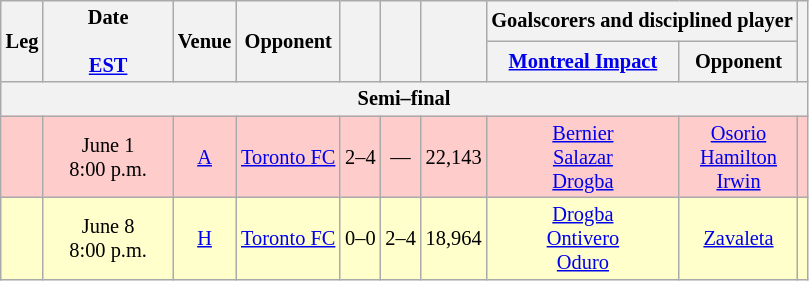<table class="wikitable" Style="text-align: center;font-size:85%">
<tr>
<th rowspan="2">Leg</th>
<th rowspan="2" style="width:80px">Date<br><br><a href='#'>EST</a></th>
<th rowspan="2">Venue</th>
<th rowspan="2">Opponent</th>
<th rowspan="2"><br></th>
<th rowspan="2"><br></th>
<th rowspan="2"></th>
<th colspan="2">Goalscorers and disciplined player</th>
<th rowspan="2"></th>
</tr>
<tr>
<th><a href='#'>Montreal Impact</a></th>
<th>Opponent</th>
</tr>
<tr>
<th colspan="12">Semi–final</th>
</tr>
<tr style="background:#fcc;">
<td></td>
<td>June 1<br>8:00 p.m.</td>
<td><a href='#'>A</a></td>
<td><a href='#'>Toronto FC</a></td>
<td>2–4</td>
<td>—</td>
<td>22,143</td>
<td><a href='#'>Bernier</a> <br><a href='#'>Salazar</a> <br><a href='#'>Drogba</a> </td>
<td><a href='#'>Osorio</a> <br><a href='#'>Hamilton</a> <br><a href='#'>Irwin</a> </td>
<td></td>
</tr>
<tr style="background:#ffc;">
<td></td>
<td>June 8<br>8:00 p.m.</td>
<td><a href='#'>H</a></td>
<td><a href='#'>Toronto FC</a></td>
<td>0–0</td>
<td>2–4</td>
<td>18,964</td>
<td><a href='#'>Drogba</a> <br><a href='#'>Ontivero</a> <br><a href='#'>Oduro</a> </td>
<td><a href='#'>Zavaleta</a> </td>
<td></td>
</tr>
</table>
